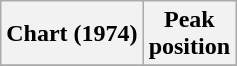<table class="wikitable plainrowheaders">
<tr>
<th scope="col">Chart (1974)</th>
<th scope="col">Peak<br>position</th>
</tr>
<tr>
</tr>
</table>
